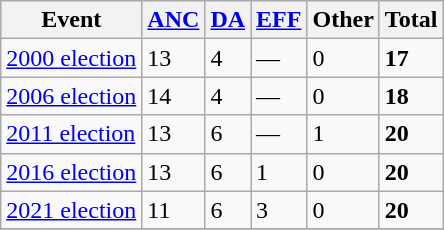<table class="wikitable">
<tr>
<th>Event</th>
<th><a href='#'>ANC</a></th>
<th><a href='#'>DA</a></th>
<th><a href='#'>EFF</a></th>
<th>Other</th>
<th>Total</th>
</tr>
<tr>
<td><a href='#'>2000 election</a></td>
<td>13</td>
<td>4</td>
<td>—</td>
<td>0</td>
<td><strong>17</strong></td>
</tr>
<tr>
<td><a href='#'>2006 election</a></td>
<td>14</td>
<td>4</td>
<td>—</td>
<td>0</td>
<td><strong>18</strong></td>
</tr>
<tr>
<td><a href='#'>2011 election</a></td>
<td>13</td>
<td>6</td>
<td>—</td>
<td>1</td>
<td><strong>20</strong></td>
</tr>
<tr>
<td><a href='#'>2016 election</a></td>
<td>13</td>
<td>6</td>
<td>1</td>
<td>0</td>
<td><strong>20</strong></td>
</tr>
<tr>
<td><a href='#'>2021 election</a></td>
<td>11</td>
<td>6</td>
<td>3</td>
<td>0</td>
<td><strong>20</strong></td>
</tr>
<tr>
</tr>
</table>
